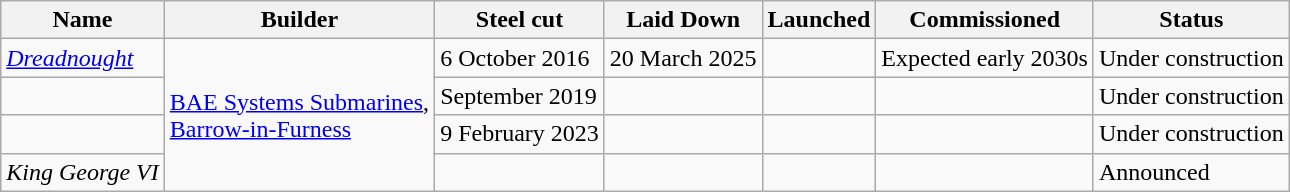<table class="wikitable" align="center">
<tr>
<th>Name</th>
<th>Builder</th>
<th>Steel cut</th>
<th>Laid Down</th>
<th>Launched</th>
<th>Commissioned</th>
<th>Status</th>
</tr>
<tr>
<td><a href='#'><em>Dreadnought</em></a></td>
<td rowspan=4><a href='#'>BAE Systems Submarines</a>,<br> <a href='#'>Barrow-in-Furness</a></td>
<td>6 October 2016</td>
<td>20 March 2025</td>
<td></td>
<td>Expected early 2030s</td>
<td>Under construction</td>
</tr>
<tr>
<td></td>
<td>September 2019</td>
<td></td>
<td></td>
<td></td>
<td>Under construction</td>
</tr>
<tr>
<td></td>
<td>9 February 2023</td>
<td></td>
<td></td>
<td></td>
<td>Under construction</td>
</tr>
<tr>
<td><em>King George VI</em></td>
<td></td>
<td></td>
<td></td>
<td></td>
<td>Announced</td>
</tr>
</table>
